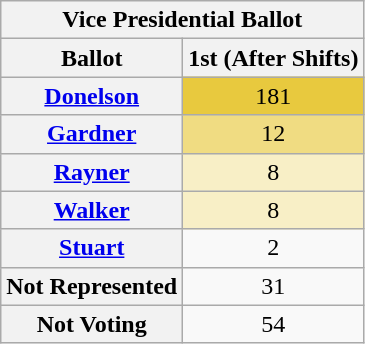<table class="wikitable sortable" style="text-align:center">
<tr>
<th colspan="2"><strong>Vice Presidential Ballot</strong></th>
</tr>
<tr>
<th>Ballot</th>
<th>1st (After Shifts)</th>
</tr>
<tr>
<th><a href='#'>Donelson</a></th>
<td style="background:#e8c93e;">181</td>
</tr>
<tr>
<th><a href='#'>Gardner</a></th>
<td style="background:#f0dc82;">12</td>
</tr>
<tr>
<th><a href='#'>Rayner</a></th>
<td style="background:#f8efc6;">8</td>
</tr>
<tr>
<th><a href='#'>Walker</a></th>
<td style="background:#f8efc6;">8</td>
</tr>
<tr>
<th><a href='#'>Stuart</a></th>
<td>2</td>
</tr>
<tr>
<th>Not Represented</th>
<td>31</td>
</tr>
<tr>
<th>Not Voting</th>
<td>54</td>
</tr>
</table>
